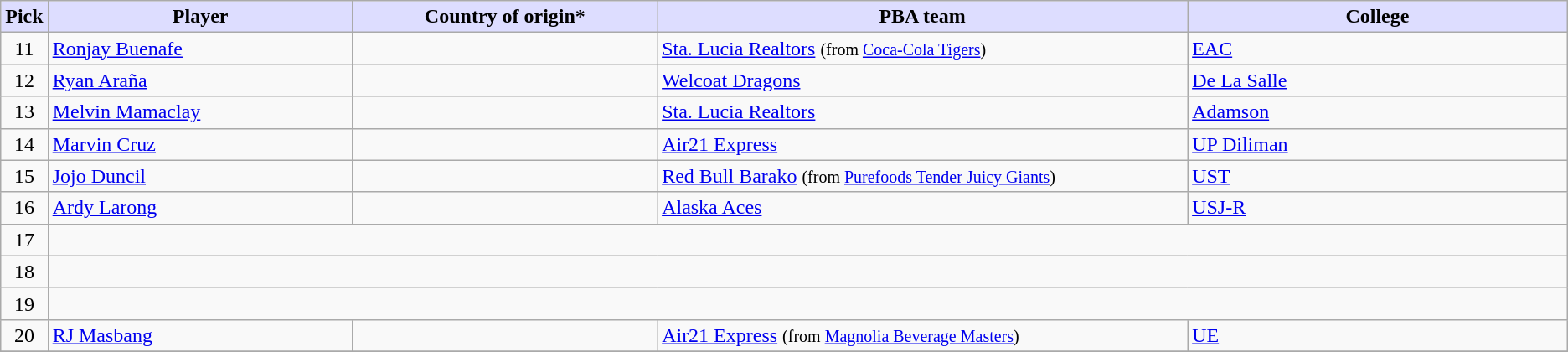<table class="wikitable">
<tr>
<th style="background:#DDDDFF;">Pick</th>
<th style="background:#DDDDFF;" width="20%">Player</th>
<th style="background:#DDDDFF;" width="20%">Country of origin*</th>
<th style="background:#DDDDFF;" width="35%">PBA team</th>
<th style="background:#DDDDFF;" width="25%">College</th>
</tr>
<tr>
<td align=center>11</td>
<td><a href='#'>Ronjay Buenafe</a></td>
<td></td>
<td><a href='#'>Sta. Lucia Realtors</a> <small>(from <a href='#'>Coca-Cola Tigers</a>)</small></td>
<td><a href='#'>EAC</a></td>
</tr>
<tr>
<td align=center>12</td>
<td><a href='#'>Ryan Araña</a></td>
<td></td>
<td><a href='#'>Welcoat Dragons</a></td>
<td><a href='#'>De La Salle</a></td>
</tr>
<tr>
<td align=center>13</td>
<td><a href='#'>Melvin Mamaclay</a></td>
<td></td>
<td><a href='#'>Sta. Lucia Realtors</a></td>
<td><a href='#'>Adamson</a></td>
</tr>
<tr>
<td align=center>14</td>
<td><a href='#'>Marvin Cruz</a></td>
<td></td>
<td><a href='#'>Air21 Express</a></td>
<td><a href='#'>UP Diliman</a></td>
</tr>
<tr>
<td align=center>15</td>
<td><a href='#'>Jojo Duncil</a></td>
<td></td>
<td><a href='#'>Red Bull Barako</a> <small>(from <a href='#'>Purefoods Tender Juicy Giants</a>)</small></td>
<td><a href='#'>UST</a></td>
</tr>
<tr>
<td align=center>16</td>
<td><a href='#'>Ardy Larong</a></td>
<td></td>
<td><a href='#'>Alaska Aces</a></td>
<td><a href='#'>USJ-R</a></td>
</tr>
<tr>
<td align=center>17</td>
<td colspan=5></td>
</tr>
<tr>
<td align=center>18</td>
<td colspan=5></td>
</tr>
<tr>
<td align=center>19</td>
<td colspan=5></td>
</tr>
<tr>
<td align=center>20</td>
<td><a href='#'>RJ Masbang</a></td>
<td></td>
<td><a href='#'>Air21 Express</a> <small>(from <a href='#'>Magnolia Beverage Masters</a>)</small></td>
<td><a href='#'>UE</a></td>
</tr>
<tr>
</tr>
</table>
